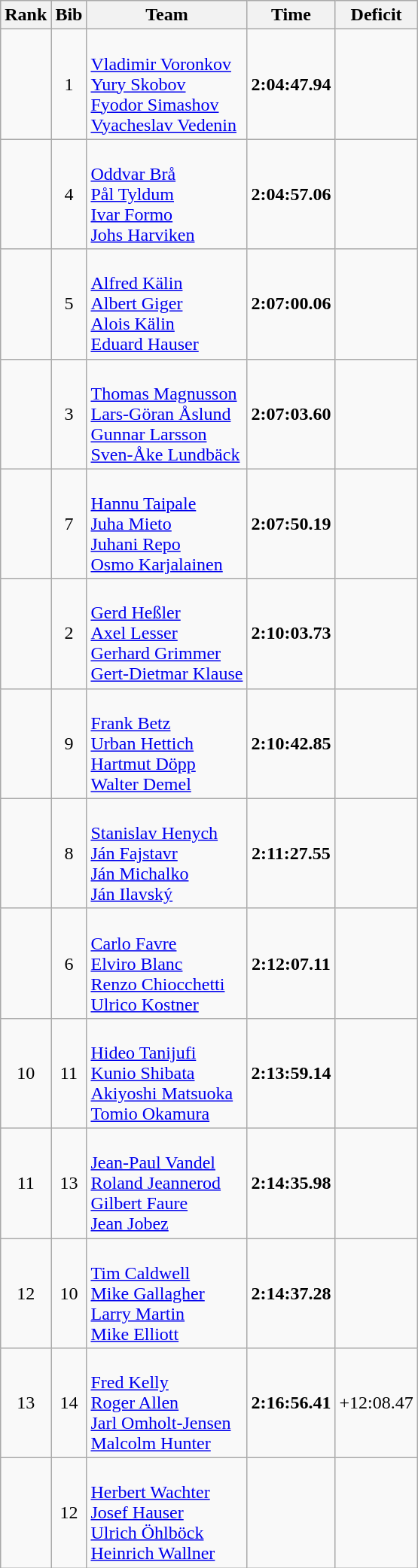<table class="wikitable sortable" style="text-align:center">
<tr>
<th>Rank</th>
<th>Bib</th>
<th>Team</th>
<th>Time</th>
<th>Deficit</th>
</tr>
<tr>
<td></td>
<td>1</td>
<td align="left"><br><a href='#'>Vladimir Voronkov</a><br><a href='#'>Yury Skobov</a><br><a href='#'>Fyodor Simashov</a><br><a href='#'>Vyacheslav Vedenin</a></td>
<td><strong>2:04:47.94</strong></td>
<td></td>
</tr>
<tr>
<td></td>
<td>4</td>
<td align="left"><br><a href='#'>Oddvar Brå</a><br><a href='#'>Pål Tyldum</a><br><a href='#'>Ivar Formo</a><br><a href='#'>Johs Harviken</a></td>
<td><strong>2:04:57.06</strong></td>
<td align=right></td>
</tr>
<tr>
<td></td>
<td>5</td>
<td align="left"><br><a href='#'>Alfred Kälin</a><br><a href='#'>Albert Giger</a><br><a href='#'>Alois Kälin</a><br><a href='#'>Eduard Hauser</a></td>
<td><strong>2:07:00.06</strong></td>
<td align=right></td>
</tr>
<tr>
<td></td>
<td>3</td>
<td align="left"><br><a href='#'>Thomas Magnusson</a><br><a href='#'>Lars-Göran Åslund</a><br><a href='#'>Gunnar Larsson</a><br><a href='#'>Sven-Åke Lundbäck</a></td>
<td><strong>2:07:03.60</strong></td>
<td align=right></td>
</tr>
<tr>
<td></td>
<td>7</td>
<td align="left"><br><a href='#'>Hannu Taipale</a><br><a href='#'>Juha Mieto</a><br><a href='#'>Juhani Repo</a><br><a href='#'>Osmo Karjalainen</a></td>
<td><strong>2:07:50.19</strong></td>
<td align=right></td>
</tr>
<tr>
<td></td>
<td>2</td>
<td align="left"><br><a href='#'>Gerd Heßler</a><br><a href='#'>Axel Lesser</a><br><a href='#'>Gerhard Grimmer</a><br><a href='#'>Gert-Dietmar Klause</a></td>
<td><strong>2:10:03.73</strong></td>
<td align=right></td>
</tr>
<tr>
<td></td>
<td>9</td>
<td align="left"><br><a href='#'>Frank Betz</a><br><a href='#'>Urban Hettich</a><br><a href='#'>Hartmut Döpp</a><br> <a href='#'>Walter Demel</a></td>
<td><strong>2:10:42.85</strong></td>
<td align=right></td>
</tr>
<tr>
<td></td>
<td>8</td>
<td align="left"><br><a href='#'>Stanislav Henych</a><br><a href='#'>Ján Fajstavr</a><br><a href='#'>Ján Michalko</a><br> <a href='#'>Ján Ilavský</a></td>
<td><strong>2:11:27.55</strong></td>
<td align=right></td>
</tr>
<tr>
<td></td>
<td>6</td>
<td align="left"><br><a href='#'>Carlo Favre</a><br><a href='#'>Elviro Blanc</a><br><a href='#'>Renzo Chiocchetti</a><br> <a href='#'>Ulrico Kostner</a></td>
<td><strong>2:12:07.11</strong></td>
<td align=right></td>
</tr>
<tr>
<td>10</td>
<td>11</td>
<td align="left"><br><a href='#'>Hideo Tanijufi</a><br><a href='#'>Kunio Shibata</a><br><a href='#'>Akiyoshi Matsuoka</a><br> <a href='#'>Tomio Okamura</a></td>
<td><strong>2:13:59.14</strong></td>
<td align=right></td>
</tr>
<tr>
<td>11</td>
<td>13</td>
<td align="left"><br><a href='#'>Jean-Paul Vandel</a><br><a href='#'>Roland Jeannerod</a><br><a href='#'>Gilbert Faure</a><br> <a href='#'>Jean Jobez</a></td>
<td><strong>2:14:35.98</strong></td>
<td align=right></td>
</tr>
<tr>
<td>12</td>
<td>10</td>
<td align="left"><br><a href='#'>Tim Caldwell</a><br><a href='#'>Mike Gallagher</a><br><a href='#'>Larry Martin</a><br><a href='#'>Mike Elliott</a></td>
<td><strong>2:14:37.28</strong></td>
<td align=right></td>
</tr>
<tr>
<td>13</td>
<td>14</td>
<td align="left"><br><a href='#'>Fred Kelly</a><br><a href='#'>Roger Allen</a><br><a href='#'>Jarl Omholt-Jensen</a><br> <a href='#'>Malcolm Hunter</a></td>
<td><strong>2:16:56.41</strong></td>
<td align=right>+12:08.47</td>
</tr>
<tr>
<td></td>
<td>12</td>
<td align="left"><br><a href='#'>Herbert Wachter</a><br><a href='#'>Josef Hauser</a><br><a href='#'>Ulrich Öhlböck</a><br> <a href='#'>Heinrich Wallner</a></td>
<td></td>
<td></td>
</tr>
</table>
